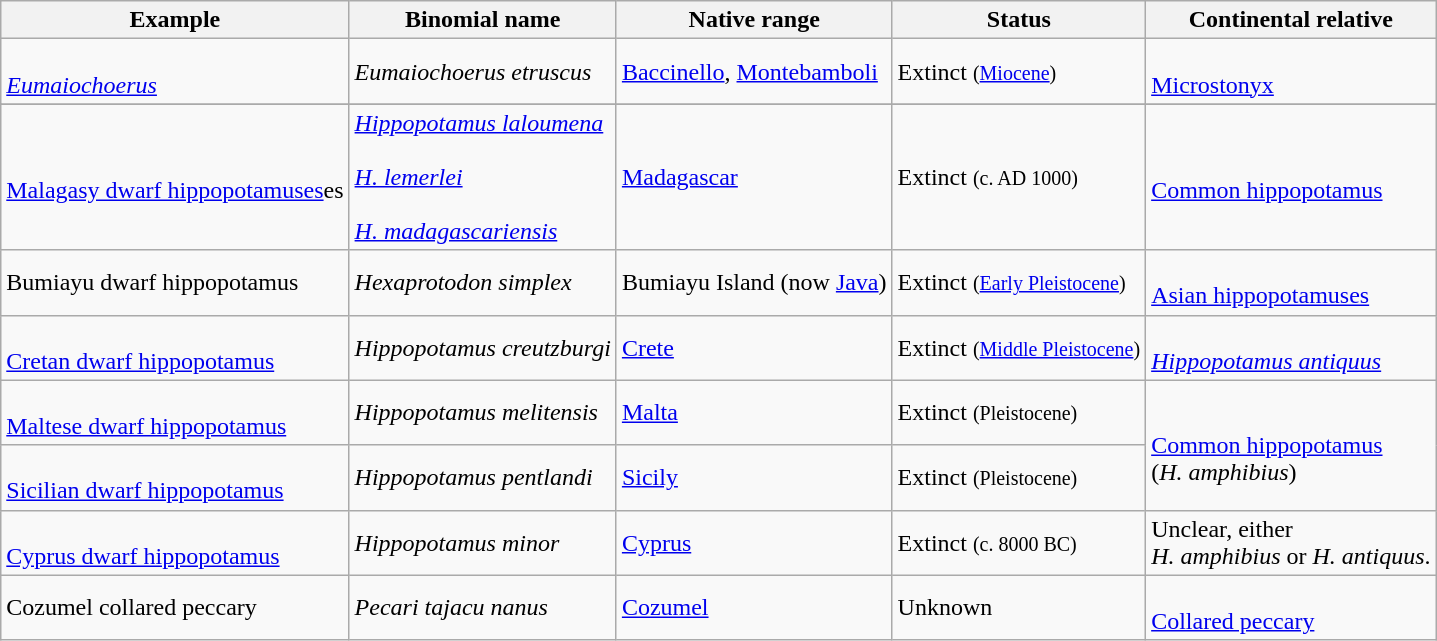<table class=wikitable>
<tr>
<th>Example</th>
<th>Binomial name</th>
<th>Native range</th>
<th>Status</th>
<th>Continental relative</th>
</tr>
<tr>
<td><br><em><a href='#'>Eumaiochoerus</a></em></td>
<td><em>Eumaiochoerus etruscus</em></td>
<td><a href='#'>Baccinello</a>, <a href='#'>Montebamboli</a></td>
<td>Extinct <small>(<a href='#'>Miocene</a>)</small></td>
<td><br><a href='#'>Microstonyx</a></td>
</tr>
<tr>
</tr>
<tr>
<td><br><a href='#'>Malagasy dwarf hippopotamuses</a>es</td>
<td><em><a href='#'>Hippopotamus laloumena</a></em><br><br><em><a href='#'>H. lemerlei</a></em><br><br><em><a href='#'>H. madagascariensis</a></em></td>
<td><a href='#'>Madagascar</a></td>
<td>Extinct <small>(c. AD 1000)</small></td>
<td><br><a href='#'>Common hippopotamus</a></td>
</tr>
<tr>
<td>Bumiayu dwarf hippopotamus</td>
<td><em>Hexaprotodon simplex</em></td>
<td>Bumiayu Island (now <a href='#'>Java</a>)</td>
<td>Extinct <small>(<a href='#'>Early Pleistocene</a>)</small></td>
<td><br><a href='#'>Asian hippopotamuses</a></td>
</tr>
<tr>
<td><br><a href='#'>Cretan dwarf hippopotamus</a></td>
<td><em>Hippopotamus creutzburgi</em></td>
<td><a href='#'>Crete</a></td>
<td>Extinct <small>(<a href='#'>Middle Pleistocene</a>)</small></td>
<td><br><em><a href='#'>Hippopotamus antiquus</a></em></td>
</tr>
<tr>
<td><br><a href='#'>Maltese dwarf hippopotamus</a></td>
<td><em>Hippopotamus melitensis</em></td>
<td><a href='#'>Malta</a></td>
<td>Extinct <small>(Pleistocene)</small></td>
<td rowspan="2"><br><a href='#'>Common hippopotamus</a><br>(<em>H. amphibius</em>)</td>
</tr>
<tr>
<td><br><a href='#'>Sicilian dwarf hippopotamus</a></td>
<td><em>Hippopotamus pentlandi</em></td>
<td><a href='#'>Sicily</a></td>
<td>Extinct <small>(Pleistocene)</small></td>
</tr>
<tr>
<td><br><a href='#'>Cyprus dwarf hippopotamus</a></td>
<td><em>Hippopotamus minor</em></td>
<td><a href='#'>Cyprus</a></td>
<td>Extinct <small>(c. 8000 BC)</small></td>
<td>Unclear, either<br><em>H. amphibius</em> or
<em>H. antiquus</em>.</td>
</tr>
<tr>
<td>Cozumel collared peccary</td>
<td><em>Pecari tajacu nanus</em></td>
<td><a href='#'>Cozumel</a></td>
<td>Unknown</td>
<td><br><a href='#'>Collared peccary</a></td>
</tr>
</table>
